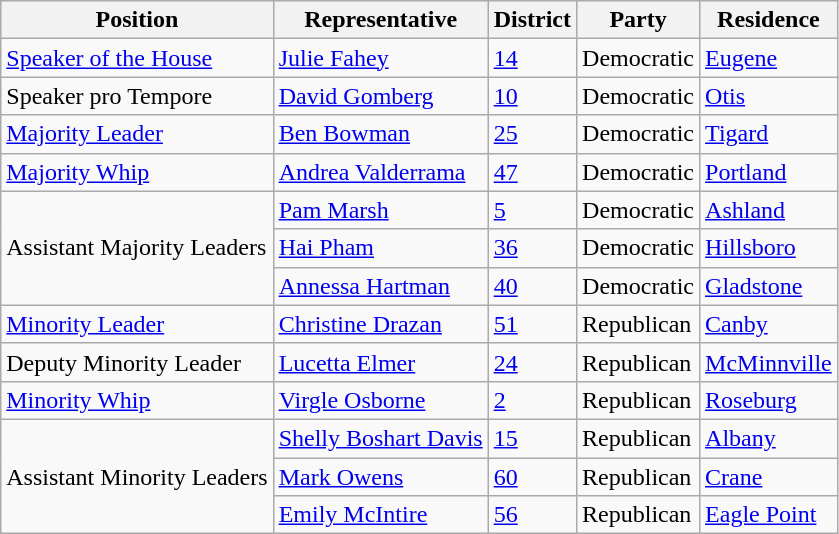<table class="wikitable sortable">
<tr>
<th>Position</th>
<th>Representative</th>
<th>District</th>
<th>Party</th>
<th>Residence</th>
</tr>
<tr>
<td><a href='#'>Speaker of the House</a></td>
<td><a href='#'>Julie Fahey</a></td>
<td><a href='#'>14</a></td>
<td>Democratic</td>
<td><a href='#'>Eugene</a></td>
</tr>
<tr>
<td>Speaker pro Tempore</td>
<td><a href='#'>David Gomberg</a></td>
<td><a href='#'>10</a></td>
<td>Democratic</td>
<td><a href='#'>Otis</a></td>
</tr>
<tr>
<td><a href='#'>Majority Leader</a></td>
<td><a href='#'>Ben Bowman</a></td>
<td><a href='#'>25</a></td>
<td>Democratic</td>
<td><a href='#'>Tigard</a></td>
</tr>
<tr>
<td><a href='#'>Majority Whip</a></td>
<td><a href='#'>Andrea Valderrama</a></td>
<td><a href='#'>47</a></td>
<td>Democratic</td>
<td><a href='#'>Portland</a></td>
</tr>
<tr>
<td rowspan="3">Assistant Majority Leaders</td>
<td><a href='#'>Pam Marsh</a></td>
<td><a href='#'>5</a></td>
<td>Democratic</td>
<td><a href='#'>Ashland</a></td>
</tr>
<tr>
<td><a href='#'>Hai Pham</a></td>
<td><a href='#'>36</a></td>
<td>Democratic</td>
<td><a href='#'>Hillsboro</a></td>
</tr>
<tr>
<td><a href='#'>Annessa Hartman</a></td>
<td><a href='#'>40</a></td>
<td>Democratic</td>
<td><a href='#'>Gladstone</a></td>
</tr>
<tr>
<td><a href='#'>Minority Leader</a></td>
<td><a href='#'>Christine Drazan</a></td>
<td><a href='#'>51</a></td>
<td>Republican</td>
<td><a href='#'>Canby</a></td>
</tr>
<tr>
<td>Deputy Minority Leader</td>
<td><a href='#'>Lucetta Elmer</a></td>
<td><a href='#'>24</a></td>
<td>Republican</td>
<td><a href='#'>McMinnville</a></td>
</tr>
<tr>
<td><a href='#'>Minority Whip</a></td>
<td><a href='#'>Virgle Osborne</a></td>
<td><a href='#'>2</a></td>
<td>Republican</td>
<td><a href='#'>Roseburg</a></td>
</tr>
<tr>
<td rowspan="3">Assistant Minority Leaders</td>
<td><a href='#'>Shelly Boshart Davis</a></td>
<td><a href='#'>15</a></td>
<td>Republican</td>
<td><a href='#'>Albany</a></td>
</tr>
<tr>
<td><a href='#'>Mark Owens</a></td>
<td><a href='#'>60</a></td>
<td>Republican</td>
<td><a href='#'>Crane</a></td>
</tr>
<tr>
<td><a href='#'>Emily McIntire</a></td>
<td><a href='#'>56</a></td>
<td>Republican</td>
<td><a href='#'>Eagle Point</a></td>
</tr>
</table>
